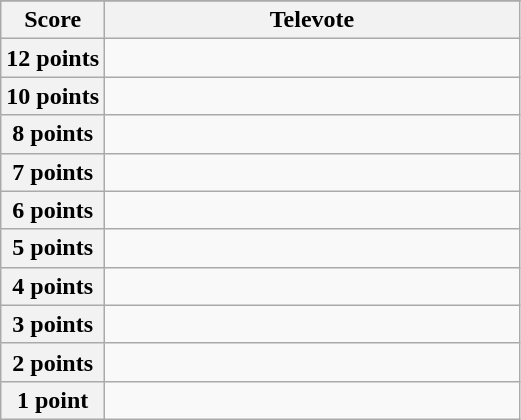<table class="wikitable">
<tr>
</tr>
<tr>
<th scope="col" width="20%">Score</th>
<th scope="col" width="80%">Televote</th>
</tr>
<tr>
<th scope="row">12 points</th>
<td></td>
</tr>
<tr>
<th scope="row">10 points</th>
<td></td>
</tr>
<tr>
<th scope="row">8 points</th>
<td></td>
</tr>
<tr>
<th scope="row">7 points</th>
<td></td>
</tr>
<tr>
<th scope="row">6 points</th>
<td></td>
</tr>
<tr>
<th scope="row">5 points</th>
<td></td>
</tr>
<tr>
<th scope="row">4 points</th>
<td></td>
</tr>
<tr>
<th scope="row">3 points</th>
<td></td>
</tr>
<tr>
<th scope="row">2 points</th>
<td></td>
</tr>
<tr>
<th scope="row">1 point</th>
<td></td>
</tr>
</table>
